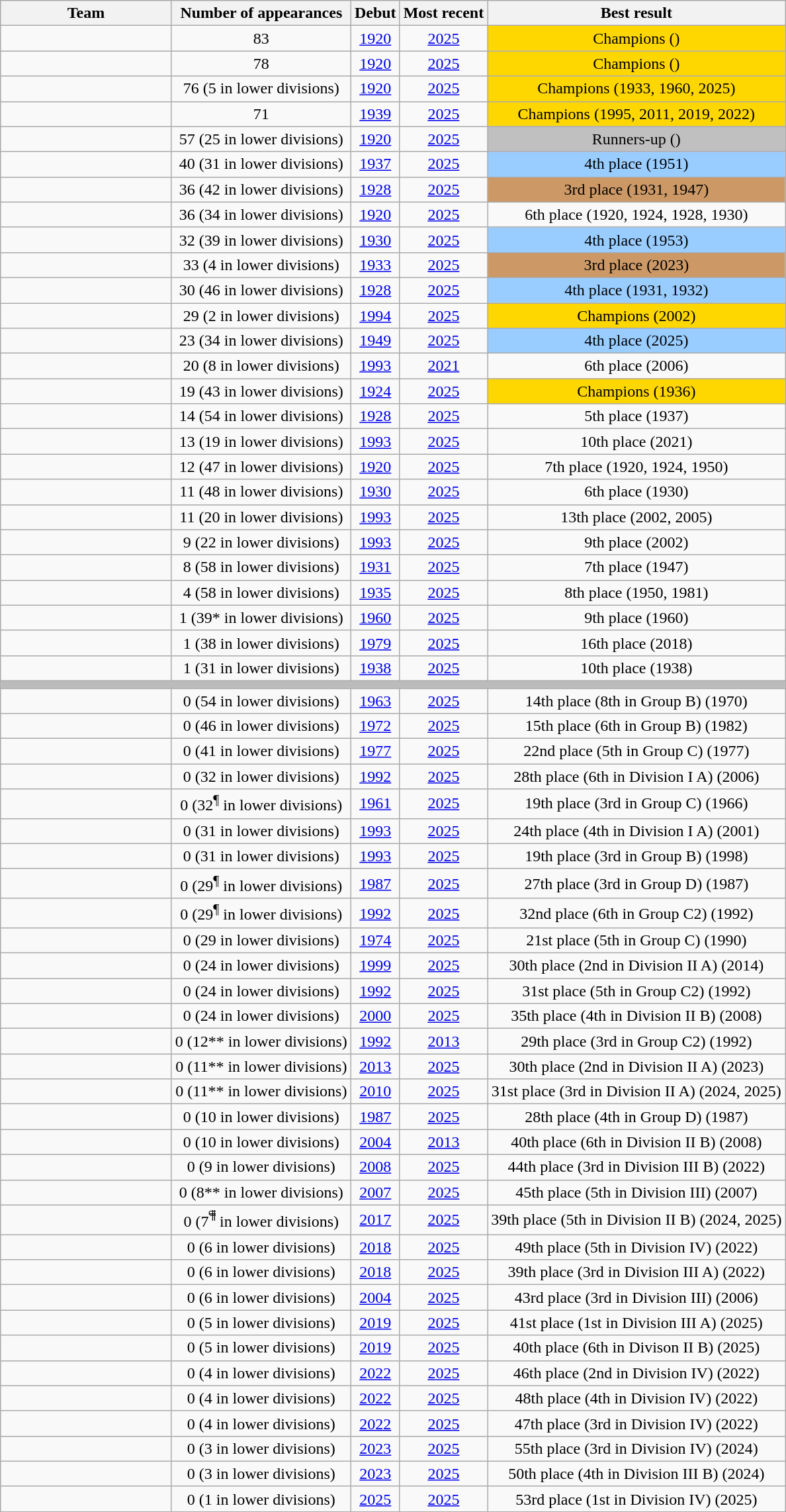<table class="wikitable sortable" style="text-align:center;">
<tr>
<th width="165px">Team</th>
<th>Number of appearances</th>
<th>Debut</th>
<th>Most recent</th>
<th class="unsortable">Best result</th>
</tr>
<tr>
<td align="left"></td>
<td>83</td>
<td><a href='#'>1920</a></td>
<td><a href='#'>2025</a></td>
<td style="background-color:gold;">Champions ()</td>
</tr>
<tr>
<td align="left"></td>
<td>78</td>
<td><a href='#'>1920</a></td>
<td><a href='#'>2025</a></td>
<td style="background-color:gold;">Champions ()</td>
</tr>
<tr>
<td align="left"></td>
<td>76 (5 in lower divisions)</td>
<td><a href='#'>1920</a></td>
<td><a href='#'>2025</a></td>
<td style="background-color:gold;">Champions (1933, 1960, 2025)</td>
</tr>
<tr>
<td align="left"></td>
<td>71</td>
<td><a href='#'>1939</a></td>
<td><a href='#'>2025</a></td>
<td style="background-color:gold;">Champions (1995, 2011, 2019, 2022)</td>
</tr>
<tr>
<td align="left"></td>
<td>57 (25 in lower divisions)</td>
<td><a href='#'>1920</a></td>
<td><a href='#'>2025</a></td>
<td style="background-color:silver;">Runners-up ()</td>
</tr>
<tr>
<td align="left"></td>
<td>40 (31 in lower divisions)</td>
<td><a href='#'>1937</a></td>
<td><a href='#'>2025</a></td>
<td style="background-color:#9ACDFF;">4th place (1951)</td>
</tr>
<tr>
<td align="left"></td>
<td>36 (42 in lower divisions)</td>
<td><a href='#'>1928</a></td>
<td><a href='#'>2025</a></td>
<td style="background-color:#CC9966;">3rd place (1931, 1947)</td>
</tr>
<tr>
<td align="left"></td>
<td>36 (34 in lower divisions)</td>
<td><a href='#'>1920</a></td>
<td><a href='#'>2025</a></td>
<td>6th place (1920, 1924, 1928, 1930)</td>
</tr>
<tr>
<td align="left"></td>
<td>32 (39 in lower divisions)</td>
<td><a href='#'>1930</a></td>
<td><a href='#'>2025</a></td>
<td style="background-color:#9ACDFF;">4th place (1953)</td>
</tr>
<tr>
<td align="left"></td>
<td>33 (4 in lower divisions)</td>
<td><a href='#'>1933</a></td>
<td><a href='#'>2025</a></td>
<td style="background-color:#CC9966;">3rd place (2023)</td>
</tr>
<tr>
<td align="left"></td>
<td>30 (46 in lower divisions)</td>
<td><a href='#'>1928</a></td>
<td><a href='#'>2025</a></td>
<td style="background-color:#9ACDFF;">4th place (1931, 1932)</td>
</tr>
<tr>
<td align="left"></td>
<td>29 (2 in lower divisions)</td>
<td><a href='#'>1994</a></td>
<td><a href='#'>2025</a></td>
<td style="background-color:gold;">Champions (2002)</td>
</tr>
<tr>
<td align="left"></td>
<td>23 (34 in lower divisions)</td>
<td><a href='#'>1949</a></td>
<td><a href='#'>2025</a></td>
<td style="background-color:#9ACDFF;">4th place (2025)</td>
</tr>
<tr>
<td align="left"></td>
<td>20 (8 in lower divisions)</td>
<td><a href='#'>1993</a></td>
<td><a href='#'>2021</a></td>
<td>6th place (2006)</td>
</tr>
<tr>
<td align="left"></td>
<td>19 (43 in lower divisions)</td>
<td><a href='#'>1924</a></td>
<td><a href='#'>2025</a></td>
<td style="background-color:gold;">Champions (1936)</td>
</tr>
<tr>
<td align="left"></td>
<td>14 (54 in lower divisions)</td>
<td><a href='#'>1928</a></td>
<td><a href='#'>2025</a></td>
<td>5th place (1937)</td>
</tr>
<tr>
<td align="left"></td>
<td>13 (19 in lower divisions)</td>
<td><a href='#'>1993</a></td>
<td><a href='#'>2025</a></td>
<td>10th place (2021)</td>
</tr>
<tr>
<td align="left"></td>
<td>12 (47 in lower divisions)</td>
<td><a href='#'>1920</a></td>
<td><a href='#'>2025</a></td>
<td>7th place (1920, 1924, 1950)</td>
</tr>
<tr>
<td align="left"></td>
<td>11 (48 in lower divisions)</td>
<td><a href='#'>1930</a></td>
<td><a href='#'>2025</a></td>
<td>6th place (1930)</td>
</tr>
<tr>
<td align="left"></td>
<td>11 (20 in lower divisions)</td>
<td><a href='#'>1993</a></td>
<td><a href='#'>2025</a></td>
<td>13th place (2002, 2005)</td>
</tr>
<tr>
<td align="left"></td>
<td>9 (22 in lower divisions)</td>
<td><a href='#'>1993</a></td>
<td><a href='#'>2025</a></td>
<td>9th place (2002)</td>
</tr>
<tr>
<td align="left"></td>
<td>8 (58 in lower divisions)</td>
<td><a href='#'>1931</a></td>
<td><a href='#'>2025</a></td>
<td>7th place (1947)</td>
</tr>
<tr>
<td align="left"></td>
<td>4 (58 in lower divisions)</td>
<td><a href='#'>1935</a></td>
<td><a href='#'>2025</a></td>
<td>8th place (1950, 1981)</td>
</tr>
<tr>
<td align="left"></td>
<td>1 (39* in lower divisions)</td>
<td><a href='#'>1960</a></td>
<td><a href='#'>2025</a></td>
<td>9th place (1960)</td>
</tr>
<tr>
<td align="left"></td>
<td>1 (38 in lower divisions)</td>
<td><a href='#'>1979</a></td>
<td><a href='#'>2025</a></td>
<td>16th place (2018)</td>
</tr>
<tr>
<td align="left"></td>
<td>1 (31 in lower divisions)</td>
<td><a href='#'>1938</a></td>
<td><a href='#'>2025</a></td>
<td>10th place (1938)</td>
</tr>
<tr style="background-color:#BBBBBB;">
<td colspan="5"></td>
</tr>
<tr>
<td align="left"></td>
<td>0 (54 in lower divisions)</td>
<td><a href='#'>1963</a></td>
<td><a href='#'>2025</a></td>
<td>14th place (8th in Group B) (1970)</td>
</tr>
<tr>
<td align="left"></td>
<td>0 (46 in lower divisions)</td>
<td><a href='#'>1972</a></td>
<td><a href='#'>2025</a></td>
<td>15th place (6th in Group B) (1982)</td>
</tr>
<tr>
<td align="left"></td>
<td>0 (41 in lower divisions)</td>
<td><a href='#'>1977</a></td>
<td><a href='#'>2025</a></td>
<td>22nd place (5th in Group C) (1977)</td>
</tr>
<tr>
<td align="left"></td>
<td>0 (32 in lower divisions)</td>
<td><a href='#'>1992</a></td>
<td><a href='#'>2025</a></td>
<td>28th place (6th in Division I A) (2006)</td>
</tr>
<tr>
<td align="left"></td>
<td>0 (32<sup>¶</sup> in lower divisions)</td>
<td><a href='#'>1961</a></td>
<td><a href='#'>2025</a></td>
<td>19th place (3rd in Group C) (1966)</td>
</tr>
<tr>
<td align="left"></td>
<td>0 (31 in lower divisions)</td>
<td><a href='#'>1993</a></td>
<td><a href='#'>2025</a></td>
<td>24th place (4th in Division I A) (2001)</td>
</tr>
<tr>
<td align="left"></td>
<td>0 (31 in lower divisions)</td>
<td><a href='#'>1993</a></td>
<td><a href='#'>2025</a></td>
<td>19th place (3rd in Group B) (1998)</td>
</tr>
<tr>
<td align="left"></td>
<td>0 (29<sup>¶</sup> in lower divisions)</td>
<td><a href='#'>1987</a></td>
<td><a href='#'>2025</a></td>
<td>27th place (3rd in Group D) (1987)</td>
</tr>
<tr>
<td align="left"></td>
<td>0 (29<sup>¶</sup> in lower divisions)</td>
<td><a href='#'>1992</a></td>
<td><a href='#'>2025</a></td>
<td>32nd place (6th in Group C2) (1992)</td>
</tr>
<tr>
<td align="left"></td>
<td>0 (29 in lower divisions)</td>
<td><a href='#'>1974</a></td>
<td><a href='#'>2025</a></td>
<td>21st place (5th in Group C) (1990)</td>
</tr>
<tr>
<td align="left"></td>
<td>0 (24 in lower divisions)</td>
<td><a href='#'>1999</a></td>
<td><a href='#'>2025</a></td>
<td>30th place (2nd in Division II A) (2014)</td>
</tr>
<tr>
<td align="left"></td>
<td>0 (24 in lower divisions)</td>
<td><a href='#'>1992</a></td>
<td><a href='#'>2025</a></td>
<td>31st place (5th in Group C2) (1992)</td>
</tr>
<tr>
<td align="left"></td>
<td>0 (24 in lower divisions)</td>
<td><a href='#'>2000</a></td>
<td><a href='#'>2025</a></td>
<td>35th place (4th in Division II B) (2008)</td>
</tr>
<tr>
<td align="left"></td>
<td>0 (12** in lower divisions)</td>
<td><a href='#'>1992</a></td>
<td><a href='#'>2013</a></td>
<td>29th place (3rd in Group C2) (1992)</td>
</tr>
<tr>
<td align="left"></td>
<td>0 (11** in lower divisions)</td>
<td><a href='#'>2013</a></td>
<td><a href='#'>2025</a></td>
<td>30th place (2nd in Division II A) (2023)</td>
</tr>
<tr>
<td align="left"></td>
<td>0 (11** in lower divisions)</td>
<td><a href='#'>2010</a></td>
<td><a href='#'>2025</a></td>
<td>31st place (3rd in Division II A) (2024, 2025)</td>
</tr>
<tr>
<td align="left"></td>
<td>0 (10 in lower divisions)</td>
<td><a href='#'>1987</a></td>
<td><a href='#'>2025</a></td>
<td>28th place (4th in Group D) (1987)</td>
</tr>
<tr>
<td align="left"></td>
<td>0 (10 in lower divisions)</td>
<td><a href='#'>2004</a></td>
<td><a href='#'>2013</a></td>
<td>40th place (6th in Division II B) (2008)</td>
</tr>
<tr>
<td align="left"></td>
<td>0 (9 in lower divisions)</td>
<td><a href='#'>2008</a></td>
<td><a href='#'>2025</a></td>
<td>44th place (3rd in Division III B) (2022)</td>
</tr>
<tr>
<td align="left"></td>
<td>0 (8** in lower divisions)</td>
<td><a href='#'>2007</a></td>
<td><a href='#'>2025</a></td>
<td>45th place (5th in Division III) (2007)</td>
</tr>
<tr>
<td align="left"></td>
<td>0 (7<sup>⸿</sup> in lower divisions)</td>
<td><a href='#'>2017</a></td>
<td><a href='#'>2025</a></td>
<td>39th place (5th in Division II B) (2024, 2025)</td>
</tr>
<tr>
<td align="left"></td>
<td>0 (6 in lower divisions)</td>
<td><a href='#'>2018</a></td>
<td><a href='#'>2025</a></td>
<td>49th place (5th in Division IV) (2022)</td>
</tr>
<tr>
<td align="left"></td>
<td>0 (6 in lower divisions)</td>
<td><a href='#'>2018</a></td>
<td><a href='#'>2025</a></td>
<td>39th place (3rd in Division III A) (2022)</td>
</tr>
<tr>
<td align="left"></td>
<td>0 (6 in lower divisions)</td>
<td><a href='#'>2004</a></td>
<td><a href='#'>2025</a></td>
<td>43rd place (3rd in Division III) (2006)</td>
</tr>
<tr>
<td align="left"></td>
<td>0 (5 in lower divisions)</td>
<td><a href='#'>2019</a></td>
<td><a href='#'>2025</a></td>
<td>41st place (1st in Division III A) (2025)</td>
</tr>
<tr>
<td align="left"></td>
<td>0 (5 in lower divisions)</td>
<td><a href='#'>2019</a></td>
<td><a href='#'>2025</a></td>
<td>40th place (6th in Divison II B) (2025)</td>
</tr>
<tr>
<td align="left"></td>
<td>0 (4 in lower divisions)</td>
<td><a href='#'>2022</a></td>
<td><a href='#'>2025</a></td>
<td>46th place (2nd in Division IV) (2022)</td>
</tr>
<tr>
<td align="left"></td>
<td>0 (4 in lower divisions)</td>
<td><a href='#'>2022</a></td>
<td><a href='#'>2025</a></td>
<td>48th place (4th in Division IV) (2022)</td>
</tr>
<tr>
<td align="left"></td>
<td>0 (4 in lower divisions)</td>
<td><a href='#'>2022</a></td>
<td><a href='#'>2025</a></td>
<td>47th place (3rd in Division IV) (2022)</td>
</tr>
<tr>
<td align="left"></td>
<td>0 (3 in lower divisions)</td>
<td><a href='#'>2023</a></td>
<td><a href='#'>2025</a></td>
<td>55th place (3rd in Division IV) (2024)</td>
</tr>
<tr>
<td align="left"></td>
<td>0 (3 in lower divisions)</td>
<td><a href='#'>2023</a></td>
<td><a href='#'>2025</a></td>
<td>50th place (4th in Division III B) (2024)</td>
</tr>
<tr>
<td align="left"></td>
<td>0 (1 in lower divisions)</td>
<td><a href='#'>2025</a></td>
<td><a href='#'>2025</a></td>
<td>53rd place (1st in Division IV) (2025)</td>
</tr>
</table>
